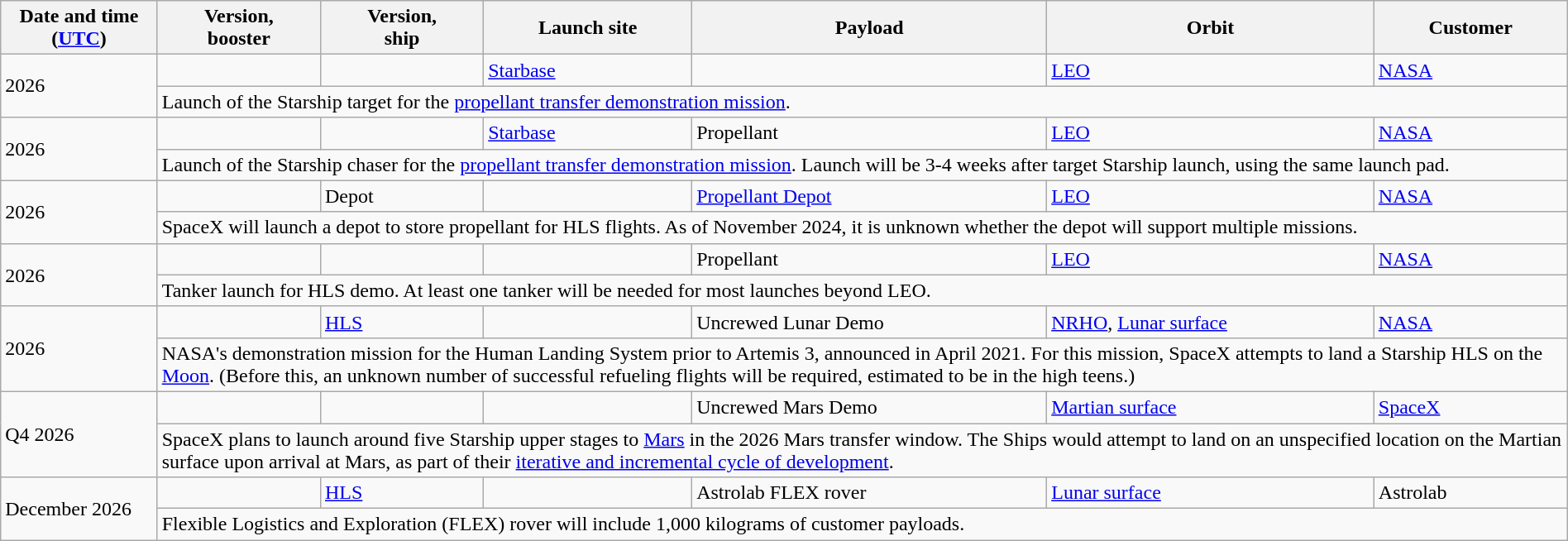<table class="wikitable sticky-header" id="2026" style="width: 100%;">
<tr>
<th scope="col" style="width: 10%;">Date and time (<a href='#'>UTC</a>)</th>
<th scope="col">Version,<br>booster</th>
<th scope="col">Version,<br>ship</th>
<th scope="col">Launch site</th>
<th scope="col">Payload</th>
<th scope="col">Orbit</th>
<th scope="col">Customer</th>
</tr>
<tr>
<td rowspan="2">2026</td>
<td></td>
<td></td>
<td><a href='#'>Starbase</a></td>
<td></td>
<td><a href='#'>LEO</a></td>
<td><a href='#'>NASA</a></td>
</tr>
<tr>
<td colspan="6">Launch of the Starship target for the <a href='#'>propellant transfer demonstration mission</a>.</td>
</tr>
<tr>
<td rowspan="2">2026</td>
<td></td>
<td></td>
<td><a href='#'>Starbase</a></td>
<td>Propellant</td>
<td><a href='#'>LEO</a></td>
<td><a href='#'>NASA</a></td>
</tr>
<tr>
<td colspan="6">Launch of the Starship chaser for the <a href='#'>propellant transfer demonstration mission</a>. Launch will be 3-4 weeks after target Starship launch, using the same launch pad.</td>
</tr>
<tr>
<td rowspan="2">2026</td>
<td></td>
<td>Depot</td>
<td></td>
<td><a href='#'>Propellant Depot</a></td>
<td><a href='#'>LEO</a></td>
<td><a href='#'>NASA</a></td>
</tr>
<tr>
<td colspan="6">SpaceX will launch a depot to store propellant for HLS flights. As of November 2024, it is unknown whether the depot will support multiple missions.</td>
</tr>
<tr>
<td rowspan="2">2026</td>
<td></td>
<td></td>
<td></td>
<td>Propellant</td>
<td><a href='#'>LEO</a></td>
<td><a href='#'>NASA</a></td>
</tr>
<tr>
<td colspan="6">Tanker launch for HLS demo. At least one tanker will be needed for most launches beyond LEO.</td>
</tr>
<tr>
<td rowspan=2>2026</td>
<td></td>
<td><a href='#'>HLS</a></td>
<td></td>
<td>Uncrewed Lunar Demo</td>
<td><a href='#'>NRHO</a>, <a href='#'>Lunar surface</a></td>
<td><a href='#'>NASA</a></td>
</tr>
<tr>
<td colspan="6">NASA's demonstration mission for the Human Landing System prior to Artemis 3, announced in April 2021. For this mission, SpaceX attempts to land a Starship HLS on the <a href='#'>Moon</a>. (Before this, an unknown number of successful refueling flights will be required, estimated to be in the high teens.)</td>
</tr>
<tr>
<td rowspan="2">Q4 2026</td>
<td></td>
<td></td>
<td></td>
<td>Uncrewed Mars Demo</td>
<td><a href='#'>Martian surface</a></td>
<td><a href='#'>SpaceX</a></td>
</tr>
<tr>
<td colspan="6">SpaceX plans to launch around five Starship upper stages to <a href='#'>Mars</a> in the 2026 Mars transfer window. The Ships would attempt to land on an unspecified location on the Martian surface upon arrival at Mars, as part of their <a href='#'>iterative and incremental cycle of development</a>.</td>
</tr>
<tr>
<td rowspan="2">December 2026</td>
<td></td>
<td><a href='#'>HLS</a></td>
<td></td>
<td>Astrolab FLEX rover </td>
<td><a href='#'>Lunar surface</a></td>
<td>Astrolab</td>
</tr>
<tr>
<td colspan="6">Flexible Logistics and Exploration (FLEX) rover will include 1,000 kilograms of customer payloads.</td>
</tr>
</table>
